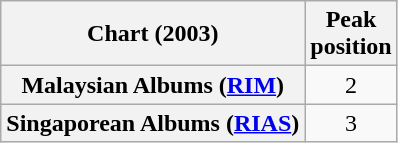<table class="wikitable plainrowheaders sortable">
<tr>
<th>Chart (2003)</th>
<th>Peak<br>position</th>
</tr>
<tr>
<th scope="row">Malaysian Albums (<a href='#'>RIM</a>)</th>
<td align="center">2</td>
</tr>
<tr>
<th scope="row">Singaporean Albums (<a href='#'>RIAS</a>)</th>
<td align="center">3</td>
</tr>
</table>
